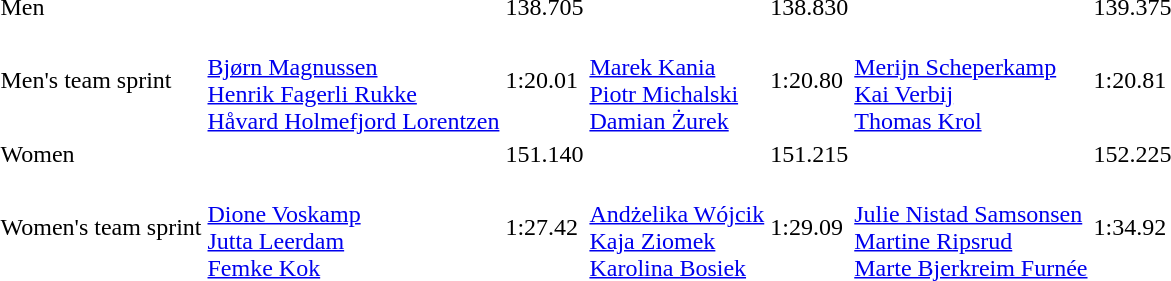<table>
<tr>
<td>Men<br></td>
<td></td>
<td>138.705</td>
<td></td>
<td>138.830</td>
<td></td>
<td>139.375</td>
</tr>
<tr>
<td>Men's team sprint<br></td>
<td><br><a href='#'>Bjørn Magnussen</a><br><a href='#'>Henrik Fagerli Rukke</a><br><a href='#'>Håvard Holmefjord Lorentzen</a></td>
<td>1:20.01</td>
<td><br><a href='#'>Marek Kania</a><br><a href='#'>Piotr Michalski</a><br><a href='#'>Damian Żurek</a></td>
<td>1:20.80</td>
<td><br><a href='#'>Merijn Scheperkamp</a><br><a href='#'>Kai Verbij</a><br><a href='#'>Thomas Krol</a></td>
<td>1:20.81</td>
</tr>
<tr>
<td>Women<br></td>
<td></td>
<td>151.140</td>
<td></td>
<td>151.215</td>
<td></td>
<td>152.225</td>
</tr>
<tr>
<td>Women's team sprint<br></td>
<td><br><a href='#'>Dione Voskamp</a><br><a href='#'>Jutta Leerdam</a><br><a href='#'>Femke Kok</a></td>
<td>1:27.42</td>
<td><br><a href='#'>Andżelika Wójcik</a><br><a href='#'>Kaja Ziomek</a><br><a href='#'>Karolina Bosiek</a></td>
<td>1:29.09</td>
<td><br><a href='#'>Julie Nistad Samsonsen</a><br><a href='#'>Martine Ripsrud</a><br><a href='#'>Marte Bjerkreim Furnée</a></td>
<td>1:34.92</td>
</tr>
</table>
